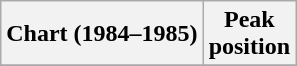<table class="wikitable plainrowheaders">
<tr>
<th>Chart (1984–1985)</th>
<th>Peak<br>position</th>
</tr>
<tr>
</tr>
</table>
